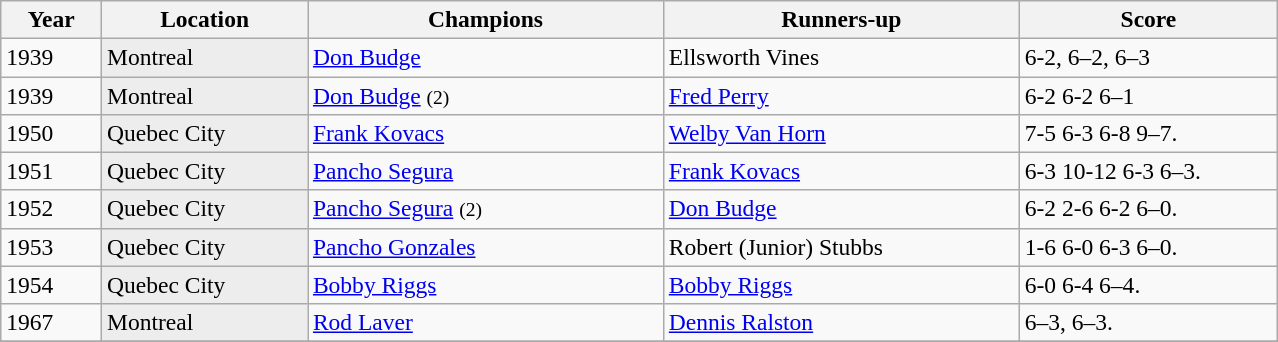<table class="wikitable" style="font-size:98%;">
<tr>
<th style="width:60px;">Year</th>
<th style="width:130px;">Location</th>
<th style="width:230px;">Champions</th>
<th style="width:230px;">Runners-up</th>
<th style="width:165px;">Score</th>
</tr>
<tr>
<td>1939</td>
<td style="background:#ededed">Montreal</td>
<td> <a href='#'>Don Budge</a></td>
<td> Ellsworth Vines</td>
<td>6-2, 6–2, 6–3</td>
</tr>
<tr>
<td>1939</td>
<td style="background:#ededed">Montreal</td>
<td> <a href='#'>Don Budge</a> <small>(2)</small></td>
<td> <a href='#'>Fred Perry</a></td>
<td>6-2 6-2 6–1</td>
</tr>
<tr>
<td>1950</td>
<td style="background:#ededed">Quebec City</td>
<td> <a href='#'>Frank Kovacs</a></td>
<td> <a href='#'>Welby Van Horn</a></td>
<td>7-5 6-3 6-8 9–7.</td>
</tr>
<tr>
<td>1951</td>
<td style="background:#ededed">Quebec City</td>
<td> <a href='#'>Pancho Segura</a></td>
<td> <a href='#'>Frank Kovacs</a></td>
<td>6-3 10-12 6-3 6–3.</td>
</tr>
<tr>
<td>1952</td>
<td style="background:#ededed">Quebec City</td>
<td> <a href='#'>Pancho Segura</a> <small>(2)</small></td>
<td> <a href='#'>Don Budge</a></td>
<td>6-2 2-6 6-2 6–0.</td>
</tr>
<tr>
<td>1953</td>
<td style="background:#ededed">Quebec City</td>
<td> <a href='#'>Pancho Gonzales</a></td>
<td> Robert (Junior) Stubbs</td>
<td>1-6 6-0 6-3 6–0.</td>
</tr>
<tr>
<td>1954</td>
<td style="background:#ededed">Quebec City</td>
<td> <a href='#'>Bobby Riggs</a></td>
<td> <a href='#'>Bobby Riggs</a></td>
<td>6-0 6-4 6–4.</td>
</tr>
<tr>
<td>1967</td>
<td style="background:#ededed">Montreal</td>
<td> <a href='#'>Rod Laver</a></td>
<td> <a href='#'>Dennis Ralston</a></td>
<td>6–3, 6–3.</td>
</tr>
<tr>
</tr>
</table>
